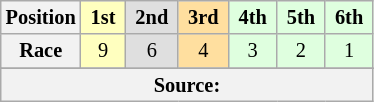<table class="wikitable" style="font-size: 85%; text-align:center">
<tr>
<th>Position</th>
<th style="background-color:#ffffbf"> 1st </th>
<th style="background-color:#dfdfdf"> 2nd </th>
<th style="background-color:#ffdf9f"> 3rd </th>
<th style="background-color:#dfffdf"> 4th </th>
<th style="background-color:#dfffdf"> 5th </th>
<th style="background-color:#dfffdf"> 6th </th>
</tr>
<tr>
<th>Race</th>
<td style="background-color:#ffffbf">9</td>
<td style="background-color:#dfdfdf">6</td>
<td style="background-color:#ffdf9f">4</td>
<td style="background-color:#dfffdf">3</td>
<td style="background-color:#dfffdf">2</td>
<td style="background-color:#dfffdf">1</td>
</tr>
<tr>
</tr>
<tr class="sortbottom">
<th colspan="7">Source:</th>
</tr>
</table>
